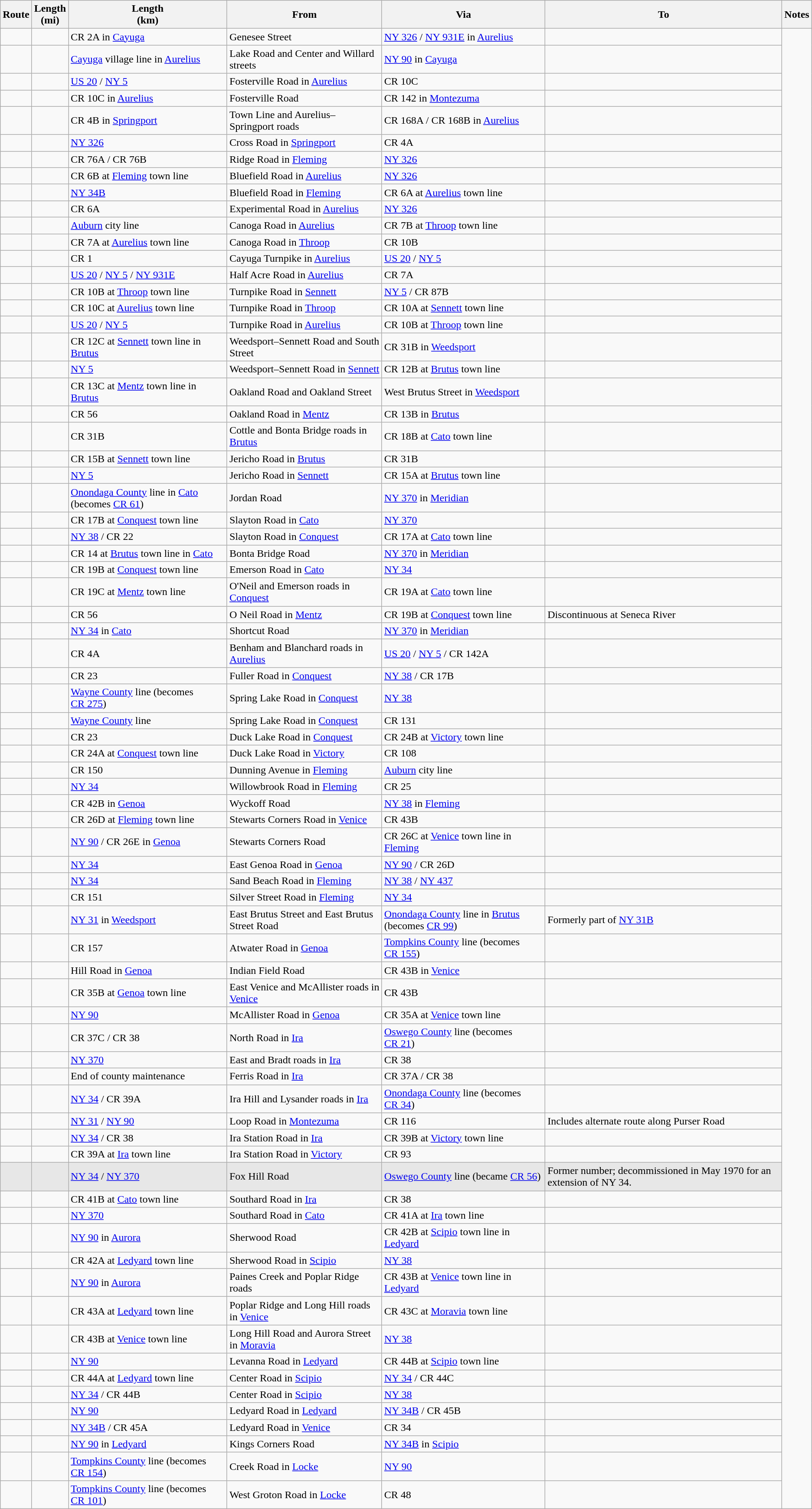<table class="wikitable sortable">
<tr>
<th>Route</th>
<th>Length<br>(mi)</th>
<th>Length<br>(km)</th>
<th class="unsortable">From</th>
<th class="unsortable">Via</th>
<th class="unsortable">To</th>
<th class="unsortable">Notes</th>
</tr>
<tr>
<td id="1"></td>
<td></td>
<td>CR 2A in <a href='#'>Cayuga</a></td>
<td>Genesee Street</td>
<td><a href='#'>NY&nbsp;326</a> / <a href='#'>NY&nbsp;931E</a> in <a href='#'>Aurelius</a></td>
<td></td>
</tr>
<tr>
<td id="2A"></td>
<td></td>
<td><a href='#'>Cayuga</a> village line in <a href='#'>Aurelius</a></td>
<td>Lake Road and Center and Willard streets</td>
<td><a href='#'>NY&nbsp;90</a> in <a href='#'>Cayuga</a></td>
<td></td>
</tr>
<tr>
<td id="3A"></td>
<td></td>
<td><a href='#'>US 20</a> / <a href='#'>NY&nbsp;5</a></td>
<td>Fosterville Road in <a href='#'>Aurelius</a></td>
<td>CR 10C</td>
<td></td>
</tr>
<tr>
<td id="3B"></td>
<td></td>
<td>CR 10C in <a href='#'>Aurelius</a></td>
<td>Fosterville Road</td>
<td>CR 142 in <a href='#'>Montezuma</a></td>
<td></td>
</tr>
<tr>
<td id="4A"></td>
<td></td>
<td>CR 4B in <a href='#'>Springport</a></td>
<td>Town Line and Aurelius–Springport roads</td>
<td>CR 168A / CR 168B in <a href='#'>Aurelius</a></td>
<td></td>
</tr>
<tr>
<td id="4B"></td>
<td></td>
<td><a href='#'>NY&nbsp;326</a></td>
<td>Cross Road in <a href='#'>Springport</a></td>
<td>CR 4A</td>
<td></td>
</tr>
<tr>
<td id="5B"></td>
<td></td>
<td>CR 76A / CR 76B</td>
<td>Ridge Road in <a href='#'>Fleming</a></td>
<td><a href='#'>NY&nbsp;326</a></td>
<td></td>
</tr>
<tr>
<td id="6A"></td>
<td></td>
<td>CR 6B at <a href='#'>Fleming</a> town line</td>
<td>Bluefield Road in <a href='#'>Aurelius</a></td>
<td><a href='#'>NY&nbsp;326</a></td>
<td></td>
</tr>
<tr>
<td id="6B"></td>
<td></td>
<td><a href='#'>NY&nbsp;34B</a></td>
<td>Bluefield Road in <a href='#'>Fleming</a></td>
<td>CR 6A at <a href='#'>Aurelius</a> town line</td>
<td></td>
</tr>
<tr>
<td id="6C"></td>
<td></td>
<td>CR 6A</td>
<td>Experimental Road in <a href='#'>Aurelius</a></td>
<td><a href='#'>NY&nbsp;326</a></td>
<td></td>
</tr>
<tr>
<td id="7A"></td>
<td></td>
<td><a href='#'>Auburn</a> city line</td>
<td>Canoga Road in <a href='#'>Aurelius</a></td>
<td>CR 7B at <a href='#'>Throop</a> town line</td>
<td></td>
</tr>
<tr>
<td id="7B"></td>
<td></td>
<td>CR 7A at <a href='#'>Aurelius</a> town line</td>
<td>Canoga Road in <a href='#'>Throop</a></td>
<td>CR 10B</td>
<td></td>
</tr>
<tr>
<td id="8A"></td>
<td></td>
<td>CR 1</td>
<td>Cayuga Turnpike in <a href='#'>Aurelius</a></td>
<td><a href='#'>US 20</a> / <a href='#'>NY&nbsp;5</a></td>
<td></td>
</tr>
<tr>
<td id="9"></td>
<td></td>
<td><a href='#'>US 20</a> / <a href='#'>NY&nbsp;5</a> / <a href='#'>NY&nbsp;931E</a></td>
<td>Half Acre Road in <a href='#'>Aurelius</a></td>
<td>CR 7A</td>
<td></td>
</tr>
<tr>
<td id="10A"></td>
<td></td>
<td>CR 10B at <a href='#'>Throop</a> town line</td>
<td>Turnpike Road in <a href='#'>Sennett</a></td>
<td><a href='#'>NY&nbsp;5</a> / CR 87B</td>
<td></td>
</tr>
<tr>
<td id="10B"></td>
<td></td>
<td>CR 10C at <a href='#'>Aurelius</a> town line</td>
<td>Turnpike Road in <a href='#'>Throop</a></td>
<td>CR 10A at <a href='#'>Sennett</a> town line</td>
<td></td>
</tr>
<tr>
<td id="10C"></td>
<td></td>
<td><a href='#'>US 20</a> / <a href='#'>NY&nbsp;5</a></td>
<td>Turnpike Road in <a href='#'>Aurelius</a></td>
<td>CR 10B at <a href='#'>Throop</a> town line</td>
<td></td>
</tr>
<tr>
<td id="12B"></td>
<td></td>
<td>CR 12C at <a href='#'>Sennett</a> town line in <a href='#'>Brutus</a></td>
<td>Weedsport–Sennett Road and South Street</td>
<td>CR 31B in <a href='#'>Weedsport</a></td>
<td></td>
</tr>
<tr>
<td id="12C"></td>
<td></td>
<td><a href='#'>NY&nbsp;5</a></td>
<td>Weedsport–Sennett Road in <a href='#'>Sennett</a></td>
<td>CR 12B at <a href='#'>Brutus</a> town line</td>
<td></td>
</tr>
<tr>
<td id="13B"></td>
<td></td>
<td>CR 13C at <a href='#'>Mentz</a> town line in <a href='#'>Brutus</a></td>
<td>Oakland Road and Oakland Street</td>
<td>West Brutus Street in <a href='#'>Weedsport</a></td>
<td></td>
</tr>
<tr>
<td id="13C"></td>
<td></td>
<td>CR 56</td>
<td>Oakland Road in <a href='#'>Mentz</a></td>
<td>CR 13B in <a href='#'>Brutus</a></td>
<td></td>
</tr>
<tr>
<td id="14"></td>
<td></td>
<td>CR 31B</td>
<td>Cottle and Bonta Bridge roads in <a href='#'>Brutus</a></td>
<td>CR 18B at <a href='#'>Cato</a> town line</td>
<td></td>
</tr>
<tr>
<td id="15A"></td>
<td></td>
<td>CR 15B at <a href='#'>Sennett</a> town line</td>
<td>Jericho Road in <a href='#'>Brutus</a></td>
<td>CR 31B</td>
<td></td>
</tr>
<tr>
<td id="15B"></td>
<td></td>
<td><a href='#'>NY&nbsp;5</a></td>
<td>Jericho Road in <a href='#'>Sennett</a></td>
<td>CR 15A at <a href='#'>Brutus</a> town line</td>
<td></td>
</tr>
<tr>
<td id="16"></td>
<td></td>
<td><a href='#'>Onondaga County</a> line in <a href='#'>Cato</a> (becomes <a href='#'>CR 61</a>)</td>
<td>Jordan Road</td>
<td><a href='#'>NY&nbsp;370</a> in <a href='#'>Meridian</a></td>
<td></td>
</tr>
<tr>
<td id="17A"></td>
<td></td>
<td>CR 17B at <a href='#'>Conquest</a> town line</td>
<td>Slayton Road in <a href='#'>Cato</a></td>
<td><a href='#'>NY&nbsp;370</a></td>
<td></td>
</tr>
<tr>
<td id="17B"></td>
<td></td>
<td><a href='#'>NY&nbsp;38</a> / CR 22</td>
<td>Slayton Road in <a href='#'>Conquest</a></td>
<td>CR 17A at <a href='#'>Cato</a> town line</td>
<td></td>
</tr>
<tr>
<td id="18B"></td>
<td></td>
<td>CR 14 at <a href='#'>Brutus</a> town line in <a href='#'>Cato</a></td>
<td>Bonta Bridge Road</td>
<td><a href='#'>NY&nbsp;370</a> in <a href='#'>Meridian</a></td>
<td></td>
</tr>
<tr>
<td id="19A"></td>
<td></td>
<td>CR 19B at <a href='#'>Conquest</a> town line</td>
<td>Emerson Road in <a href='#'>Cato</a></td>
<td><a href='#'>NY&nbsp;34</a></td>
<td></td>
</tr>
<tr>
<td id="19B"></td>
<td></td>
<td>CR 19C at <a href='#'>Mentz</a> town line</td>
<td>O'Neil and Emerson roads in <a href='#'>Conquest</a></td>
<td>CR 19A at <a href='#'>Cato</a> town line</td>
<td></td>
</tr>
<tr>
<td id="19C"></td>
<td></td>
<td>CR 56</td>
<td>O Neil Road in <a href='#'>Mentz</a></td>
<td>CR 19B at <a href='#'>Conquest</a> town line</td>
<td>Discontinuous at Seneca River</td>
</tr>
<tr>
<td id="20B"></td>
<td></td>
<td><a href='#'>NY&nbsp;34</a> in <a href='#'>Cato</a></td>
<td>Shortcut Road</td>
<td><a href='#'>NY&nbsp;370</a> in <a href='#'>Meridian</a></td>
<td></td>
</tr>
<tr>
<td id="21"></td>
<td></td>
<td>CR 4A</td>
<td>Benham and Blanchard roads in <a href='#'>Aurelius</a></td>
<td><a href='#'>US 20</a> / <a href='#'>NY&nbsp;5</a> / CR 142A</td>
<td></td>
</tr>
<tr>
<td id="22"></td>
<td></td>
<td>CR 23</td>
<td>Fuller Road in <a href='#'>Conquest</a></td>
<td><a href='#'>NY&nbsp;38</a> / CR 17B</td>
<td></td>
</tr>
<tr>
<td id="23"></td>
<td></td>
<td><a href='#'>Wayne County</a> line (becomes <a href='#'>CR 275</a>)</td>
<td>Spring Lake Road in <a href='#'>Conquest</a></td>
<td><a href='#'>NY&nbsp;38</a></td>
<td></td>
</tr>
<tr>
<td id="23A"></td>
<td></td>
<td><a href='#'>Wayne County</a> line</td>
<td>Spring Lake Road in <a href='#'>Conquest</a></td>
<td>CR 131</td>
<td></td>
</tr>
<tr>
<td id="24A"></td>
<td></td>
<td>CR 23</td>
<td>Duck Lake Road in <a href='#'>Conquest</a></td>
<td>CR 24B at <a href='#'>Victory</a> town line</td>
<td></td>
</tr>
<tr>
<td id="24B"></td>
<td></td>
<td>CR 24A at <a href='#'>Conquest</a> town line</td>
<td>Duck Lake Road in <a href='#'>Victory</a></td>
<td>CR 108</td>
<td></td>
</tr>
<tr>
<td id="25"></td>
<td></td>
<td>CR 150</td>
<td>Dunning Avenue in <a href='#'>Fleming</a></td>
<td><a href='#'>Auburn</a> city line</td>
<td></td>
</tr>
<tr>
<td id="25A"></td>
<td></td>
<td><a href='#'>NY&nbsp;34</a></td>
<td>Willowbrook Road in <a href='#'>Fleming</a></td>
<td>CR 25</td>
<td></td>
</tr>
<tr>
<td id="26B"></td>
<td></td>
<td>CR 42B in <a href='#'>Genoa</a></td>
<td>Wyckoff Road</td>
<td><a href='#'>NY&nbsp;38</a> in <a href='#'>Fleming</a></td>
<td></td>
</tr>
<tr>
<td id="26C"></td>
<td></td>
<td>CR 26D at <a href='#'>Fleming</a> town line</td>
<td>Stewarts Corners Road in <a href='#'>Venice</a></td>
<td>CR 43B</td>
<td></td>
</tr>
<tr>
<td id="26D"></td>
<td></td>
<td><a href='#'>NY&nbsp;90</a> / CR 26E in <a href='#'>Genoa</a></td>
<td>Stewarts Corners Road</td>
<td>CR 26C at <a href='#'>Venice</a> town line in <a href='#'>Fleming</a></td>
<td></td>
</tr>
<tr>
<td id="26E"></td>
<td></td>
<td><a href='#'>NY&nbsp;34</a></td>
<td>East Genoa Road in <a href='#'>Genoa</a></td>
<td><a href='#'>NY&nbsp;90</a> / CR 26D</td>
<td></td>
</tr>
<tr>
<td id="27"></td>
<td></td>
<td><a href='#'>NY&nbsp;34</a></td>
<td>Sand Beach Road in <a href='#'>Fleming</a></td>
<td><a href='#'>NY&nbsp;38</a> / <a href='#'>NY&nbsp;437</a></td>
<td></td>
</tr>
<tr>
<td id="28A"></td>
<td></td>
<td>CR 151</td>
<td>Silver Street Road in <a href='#'>Fleming</a></td>
<td><a href='#'>NY&nbsp;34</a></td>
<td></td>
</tr>
<tr>
<td id="31B"></td>
<td></td>
<td><a href='#'>NY&nbsp;31</a> in <a href='#'>Weedsport</a></td>
<td>East Brutus Street and East Brutus Street Road</td>
<td><a href='#'>Onondaga County</a> line in <a href='#'>Brutus</a> (becomes <a href='#'>CR 99</a>)</td>
<td>Formerly part of <a href='#'>NY&nbsp;31B</a></td>
</tr>
<tr>
<td id="32"></td>
<td></td>
<td>CR 157</td>
<td>Atwater Road in <a href='#'>Genoa</a></td>
<td><a href='#'>Tompkins County</a> line (becomes <a href='#'>CR 155</a>)</td>
<td></td>
</tr>
<tr>
<td id="34"></td>
<td></td>
<td>Hill Road in <a href='#'>Genoa</a></td>
<td>Indian Field Road</td>
<td>CR 43B in <a href='#'>Venice</a></td>
<td></td>
</tr>
<tr>
<td id="35A"></td>
<td></td>
<td>CR 35B at <a href='#'>Genoa</a> town line</td>
<td>East Venice and McAllister roads in <a href='#'>Venice</a></td>
<td>CR 43B</td>
<td></td>
</tr>
<tr>
<td id="35B"></td>
<td></td>
<td><a href='#'>NY&nbsp;90</a></td>
<td>McAllister Road in <a href='#'>Genoa</a></td>
<td>CR 35A at <a href='#'>Venice</a> town line</td>
<td></td>
</tr>
<tr>
<td id="37A"></td>
<td></td>
<td>CR 37C / CR 38</td>
<td>North Road in <a href='#'>Ira</a></td>
<td><a href='#'>Oswego County</a> line (becomes <a href='#'>CR 21</a>)</td>
<td></td>
</tr>
<tr>
<td id="37B"></td>
<td></td>
<td><a href='#'>NY&nbsp;370</a></td>
<td>East and Bradt roads in <a href='#'>Ira</a></td>
<td>CR 38</td>
<td></td>
</tr>
<tr>
<td id="37C"></td>
<td></td>
<td>End of county maintenance</td>
<td>Ferris Road in <a href='#'>Ira</a></td>
<td>CR 37A / CR 38</td>
<td></td>
</tr>
<tr>
<td id="38"></td>
<td></td>
<td><a href='#'>NY&nbsp;34</a> / CR 39A</td>
<td>Ira Hill and Lysander roads in <a href='#'>Ira</a></td>
<td><a href='#'>Onondaga County</a> line (becomes <a href='#'>CR 34</a>)</td>
<td></td>
</tr>
<tr>
<td id="38B"></td>
<td></td>
<td><a href='#'>NY&nbsp;31</a> / <a href='#'>NY&nbsp;90</a></td>
<td>Loop Road in <a href='#'>Montezuma</a></td>
<td>CR 116</td>
<td>Includes alternate route along Purser Road</td>
</tr>
<tr>
<td id="39A"></td>
<td></td>
<td><a href='#'>NY&nbsp;34</a> / CR 38</td>
<td>Ira Station Road in <a href='#'>Ira</a></td>
<td>CR 39B at <a href='#'>Victory</a> town line</td>
<td></td>
</tr>
<tr>
<td id="39B"></td>
<td></td>
<td>CR 39A at <a href='#'>Ira</a> town line</td>
<td>Ira Station Road in <a href='#'>Victory</a></td>
<td>CR 93</td>
<td></td>
</tr>
<tr style="background-color:#e7e7e7">
<td id="40"></td>
<td></td>
<td><a href='#'>NY&nbsp;34</a> / <a href='#'>NY&nbsp;370</a></td>
<td>Fox Hill Road</td>
<td><a href='#'>Oswego County</a> line (became <a href='#'>CR 56</a>)</td>
<td>Former number; decommissioned in May 1970 for an extension of NY 34.</td>
</tr>
<tr>
<td id="41A"></td>
<td></td>
<td>CR 41B at <a href='#'>Cato</a> town line</td>
<td>Southard Road in <a href='#'>Ira</a></td>
<td>CR 38</td>
<td></td>
</tr>
<tr>
<td id="41B"></td>
<td></td>
<td><a href='#'>NY&nbsp;370</a></td>
<td>Southard Road in <a href='#'>Cato</a></td>
<td>CR 41A at <a href='#'>Ira</a> town line</td>
<td></td>
</tr>
<tr>
<td id="42A"></td>
<td></td>
<td><a href='#'>NY&nbsp;90</a> in <a href='#'>Aurora</a></td>
<td>Sherwood Road</td>
<td>CR 42B at <a href='#'>Scipio</a> town line in <a href='#'>Ledyard</a></td>
<td></td>
</tr>
<tr>
<td id="42B"></td>
<td></td>
<td>CR 42A at <a href='#'>Ledyard</a> town line</td>
<td>Sherwood Road in <a href='#'>Scipio</a></td>
<td><a href='#'>NY&nbsp;38</a></td>
<td></td>
</tr>
<tr>
<td id="43A"></td>
<td></td>
<td><a href='#'>NY&nbsp;90</a> in <a href='#'>Aurora</a></td>
<td>Paines Creek and Poplar Ridge roads</td>
<td>CR 43B at <a href='#'>Venice</a> town line in <a href='#'>Ledyard</a></td>
<td></td>
</tr>
<tr>
<td id="43B"></td>
<td></td>
<td>CR 43A at <a href='#'>Ledyard</a> town line</td>
<td>Poplar Ridge and Long Hill roads in <a href='#'>Venice</a></td>
<td>CR 43C at <a href='#'>Moravia</a> town line</td>
<td></td>
</tr>
<tr>
<td id="43C"></td>
<td></td>
<td>CR 43B at <a href='#'>Venice</a> town line</td>
<td>Long Hill Road and Aurora Street in <a href='#'>Moravia</a></td>
<td><a href='#'>NY&nbsp;38</a></td>
<td></td>
</tr>
<tr>
<td id="44A"></td>
<td></td>
<td><a href='#'>NY&nbsp;90</a></td>
<td>Levanna Road in <a href='#'>Ledyard</a></td>
<td>CR 44B at <a href='#'>Scipio</a> town line</td>
<td></td>
</tr>
<tr>
<td id="44B"></td>
<td></td>
<td>CR 44A at <a href='#'>Ledyard</a> town line</td>
<td>Center Road in <a href='#'>Scipio</a></td>
<td><a href='#'>NY&nbsp;34</a> / CR 44C</td>
<td></td>
</tr>
<tr>
<td id="44C"></td>
<td></td>
<td><a href='#'>NY&nbsp;34</a> / CR 44B</td>
<td>Center Road in <a href='#'>Scipio</a></td>
<td><a href='#'>NY&nbsp;38</a></td>
<td></td>
</tr>
<tr>
<td id="45A"></td>
<td></td>
<td><a href='#'>NY&nbsp;90</a></td>
<td>Ledyard Road in <a href='#'>Ledyard</a></td>
<td><a href='#'>NY&nbsp;34B</a> / CR 45B</td>
<td></td>
</tr>
<tr>
<td id="45B"></td>
<td></td>
<td><a href='#'>NY&nbsp;34B</a> / CR 45A</td>
<td>Ledyard Road in <a href='#'>Venice</a></td>
<td>CR 34</td>
<td></td>
</tr>
<tr>
<td id="46"></td>
<td></td>
<td><a href='#'>NY&nbsp;90</a> in <a href='#'>Ledyard</a></td>
<td>Kings Corners Road</td>
<td><a href='#'>NY&nbsp;34B</a> in <a href='#'>Scipio</a></td>
<td></td>
</tr>
<tr>
<td id="48"></td>
<td></td>
<td><a href='#'>Tompkins County</a> line (becomes <a href='#'>CR 154</a>)</td>
<td>Creek Road in <a href='#'>Locke</a></td>
<td><a href='#'>NY&nbsp;90</a></td>
<td></td>
</tr>
<tr>
<td id="50"></td>
<td></td>
<td><a href='#'>Tompkins County</a> line (becomes <a href='#'>CR 101</a>)</td>
<td>West Groton Road in <a href='#'>Locke</a></td>
<td>CR 48</td>
<td></td>
</tr>
</table>
